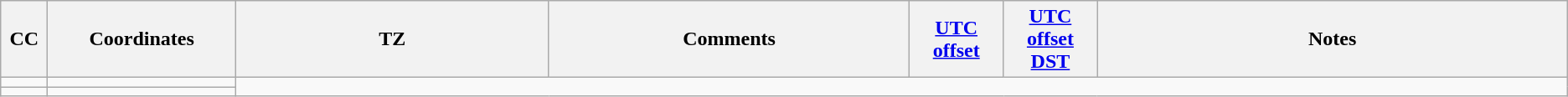<table class="wikitable sortable">
<tr>
<th width="3%">CC</th>
<th width="12%">Coordinates</th>
<th width="20%">TZ</th>
<th width="23%">Comments</th>
<th width="6%"><a href='#'>UTC offset</a></th>
<th width="6%"><a href='#'>UTC offset DST</a></th>
<th width="30%">Notes</th>
</tr>
<tr>
<td></td>
<td></td>
</tr>
<tr>
<td></td>
<td></td>
</tr>
</table>
